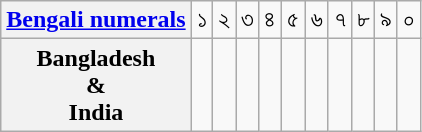<table class="wikitable Unicode" style="text-align:center;">
<tr>
<th><a href='#'>Bengali numerals</a></th>
<td>১</td>
<td>২</td>
<td>৩</td>
<td>৪</td>
<td>৫</td>
<td>৬</td>
<td>৭</td>
<td>৮</td>
<td>৯</td>
<td>০</td>
</tr>
<tr>
<th>Bangladesh<br>&<br>India</th>
<td></td>
<td></td>
<td></td>
<td></td>
<td></td>
<td></td>
<td></td>
<td></td>
<td></td>
<td></td>
</tr>
</table>
